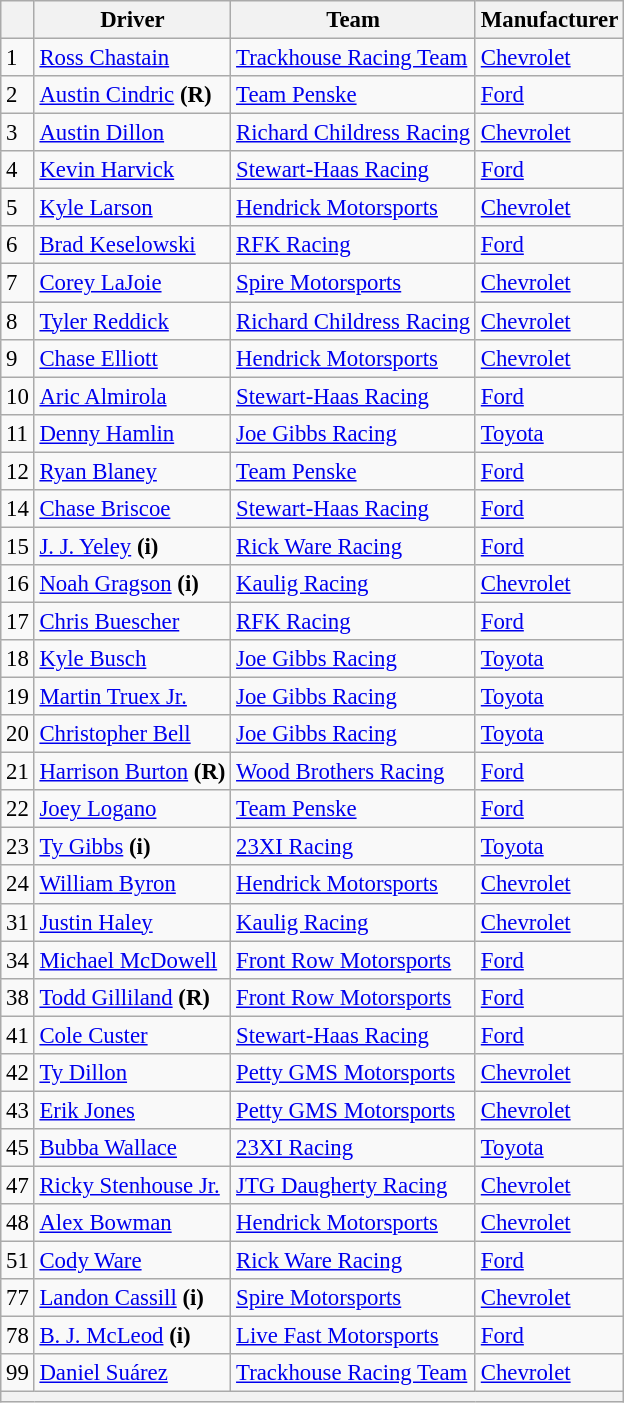<table class="wikitable" style="font-size:95%">
<tr>
<th></th>
<th>Driver</th>
<th>Team</th>
<th>Manufacturer</th>
</tr>
<tr>
<td>1</td>
<td><a href='#'>Ross Chastain</a></td>
<td><a href='#'>Trackhouse Racing Team</a></td>
<td><a href='#'>Chevrolet</a></td>
</tr>
<tr>
<td>2</td>
<td><a href='#'>Austin Cindric</a> <strong>(R)</strong></td>
<td><a href='#'>Team Penske</a></td>
<td><a href='#'>Ford</a></td>
</tr>
<tr>
<td>3</td>
<td><a href='#'>Austin Dillon</a></td>
<td><a href='#'>Richard Childress Racing</a></td>
<td><a href='#'>Chevrolet</a></td>
</tr>
<tr>
<td>4</td>
<td><a href='#'>Kevin Harvick</a></td>
<td><a href='#'>Stewart-Haas Racing</a></td>
<td><a href='#'>Ford</a></td>
</tr>
<tr>
<td>5</td>
<td><a href='#'>Kyle Larson</a></td>
<td><a href='#'>Hendrick Motorsports</a></td>
<td><a href='#'>Chevrolet</a></td>
</tr>
<tr>
<td>6</td>
<td><a href='#'>Brad Keselowski</a></td>
<td><a href='#'>RFK Racing</a></td>
<td><a href='#'>Ford</a></td>
</tr>
<tr>
<td>7</td>
<td><a href='#'>Corey LaJoie</a></td>
<td><a href='#'>Spire Motorsports</a></td>
<td><a href='#'>Chevrolet</a></td>
</tr>
<tr>
<td>8</td>
<td><a href='#'>Tyler Reddick</a></td>
<td><a href='#'>Richard Childress Racing</a></td>
<td><a href='#'>Chevrolet</a></td>
</tr>
<tr>
<td>9</td>
<td><a href='#'>Chase Elliott</a></td>
<td><a href='#'>Hendrick Motorsports</a></td>
<td><a href='#'>Chevrolet</a></td>
</tr>
<tr>
<td>10</td>
<td><a href='#'>Aric Almirola</a></td>
<td><a href='#'>Stewart-Haas Racing</a></td>
<td><a href='#'>Ford</a></td>
</tr>
<tr>
<td>11</td>
<td><a href='#'>Denny Hamlin</a></td>
<td><a href='#'>Joe Gibbs Racing</a></td>
<td><a href='#'>Toyota</a></td>
</tr>
<tr>
<td>12</td>
<td><a href='#'>Ryan Blaney</a></td>
<td><a href='#'>Team Penske</a></td>
<td><a href='#'>Ford</a></td>
</tr>
<tr>
<td>14</td>
<td><a href='#'>Chase Briscoe</a></td>
<td><a href='#'>Stewart-Haas Racing</a></td>
<td><a href='#'>Ford</a></td>
</tr>
<tr>
<td>15</td>
<td><a href='#'>J. J. Yeley</a> <strong>(i)</strong></td>
<td><a href='#'>Rick Ware Racing</a></td>
<td><a href='#'>Ford</a></td>
</tr>
<tr>
<td>16</td>
<td><a href='#'>Noah Gragson</a> <strong>(i)</strong></td>
<td><a href='#'>Kaulig Racing</a></td>
<td><a href='#'>Chevrolet</a></td>
</tr>
<tr>
<td>17</td>
<td><a href='#'>Chris Buescher</a></td>
<td><a href='#'>RFK Racing</a></td>
<td><a href='#'>Ford</a></td>
</tr>
<tr>
<td>18</td>
<td><a href='#'>Kyle Busch</a></td>
<td><a href='#'>Joe Gibbs Racing</a></td>
<td><a href='#'>Toyota</a></td>
</tr>
<tr>
<td>19</td>
<td><a href='#'>Martin Truex Jr.</a></td>
<td><a href='#'>Joe Gibbs Racing</a></td>
<td><a href='#'>Toyota</a></td>
</tr>
<tr>
<td>20</td>
<td><a href='#'>Christopher Bell</a></td>
<td><a href='#'>Joe Gibbs Racing</a></td>
<td><a href='#'>Toyota</a></td>
</tr>
<tr>
<td>21</td>
<td><a href='#'>Harrison Burton</a> <strong>(R)</strong></td>
<td><a href='#'>Wood Brothers Racing</a></td>
<td><a href='#'>Ford</a></td>
</tr>
<tr>
<td>22</td>
<td><a href='#'>Joey Logano</a></td>
<td><a href='#'>Team Penske</a></td>
<td><a href='#'>Ford</a></td>
</tr>
<tr>
<td>23</td>
<td><a href='#'>Ty Gibbs</a> <strong>(i)</strong></td>
<td><a href='#'>23XI Racing</a></td>
<td><a href='#'>Toyota</a></td>
</tr>
<tr>
<td>24</td>
<td><a href='#'>William Byron</a></td>
<td><a href='#'>Hendrick Motorsports</a></td>
<td><a href='#'>Chevrolet</a></td>
</tr>
<tr>
<td>31</td>
<td><a href='#'>Justin Haley</a></td>
<td><a href='#'>Kaulig Racing</a></td>
<td><a href='#'>Chevrolet</a></td>
</tr>
<tr>
<td>34</td>
<td><a href='#'>Michael McDowell</a></td>
<td><a href='#'>Front Row Motorsports</a></td>
<td><a href='#'>Ford</a></td>
</tr>
<tr>
<td>38</td>
<td><a href='#'>Todd Gilliland</a> <strong>(R)</strong></td>
<td><a href='#'>Front Row Motorsports</a></td>
<td><a href='#'>Ford</a></td>
</tr>
<tr>
<td>41</td>
<td><a href='#'>Cole Custer</a></td>
<td><a href='#'>Stewart-Haas Racing</a></td>
<td><a href='#'>Ford</a></td>
</tr>
<tr>
<td>42</td>
<td><a href='#'>Ty Dillon</a></td>
<td><a href='#'>Petty GMS Motorsports</a></td>
<td><a href='#'>Chevrolet</a></td>
</tr>
<tr>
<td>43</td>
<td><a href='#'>Erik Jones</a></td>
<td><a href='#'>Petty GMS Motorsports</a></td>
<td><a href='#'>Chevrolet</a></td>
</tr>
<tr>
<td>45</td>
<td><a href='#'>Bubba Wallace</a></td>
<td><a href='#'>23XI Racing</a></td>
<td><a href='#'>Toyota</a></td>
</tr>
<tr>
<td>47</td>
<td nowrap><a href='#'>Ricky Stenhouse Jr.</a></td>
<td><a href='#'>JTG Daugherty Racing</a></td>
<td><a href='#'>Chevrolet</a></td>
</tr>
<tr>
<td>48</td>
<td><a href='#'>Alex Bowman</a></td>
<td><a href='#'>Hendrick Motorsports</a></td>
<td><a href='#'>Chevrolet</a></td>
</tr>
<tr>
<td>51</td>
<td><a href='#'>Cody Ware</a></td>
<td><a href='#'>Rick Ware Racing</a></td>
<td><a href='#'>Ford</a></td>
</tr>
<tr>
<td>77</td>
<td><a href='#'>Landon Cassill</a> <strong>(i)</strong></td>
<td><a href='#'>Spire Motorsports</a></td>
<td><a href='#'>Chevrolet</a></td>
</tr>
<tr>
<td>78</td>
<td><a href='#'>B. J. McLeod</a> <strong>(i)</strong></td>
<td><a href='#'>Live Fast Motorsports</a></td>
<td><a href='#'>Ford</a></td>
</tr>
<tr>
<td>99</td>
<td><a href='#'>Daniel Suárez</a></td>
<td nowrap><a href='#'>Trackhouse Racing Team</a></td>
<td><a href='#'>Chevrolet</a></td>
</tr>
<tr>
<th colspan="4"></th>
</tr>
</table>
